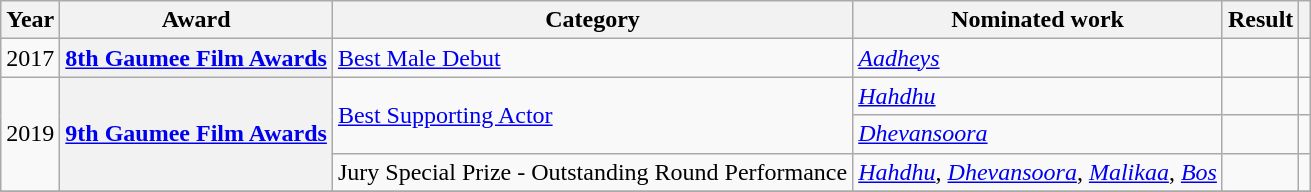<table class="wikitable plainrowheaders sortable">
<tr>
<th scope="col">Year</th>
<th scope="col">Award</th>
<th scope="col">Category</th>
<th scope="col">Nominated work</th>
<th scope="col">Result</th>
<th scope="col" class="unsortable"></th>
</tr>
<tr>
<td>2017</td>
<th scope="row"><a href='#'>8th Gaumee Film Awards</a></th>
<td><a href='#'>Best Male Debut</a></td>
<td><em><a href='#'>Aadheys</a></em></td>
<td></td>
<td style="text-align:center;"></td>
</tr>
<tr>
<td rowspan="3">2019</td>
<th scope="row" rowspan="3"><a href='#'>9th Gaumee Film Awards</a></th>
<td rowspan="2"><a href='#'>Best Supporting Actor</a></td>
<td><em><a href='#'>Hahdhu</a></em></td>
<td></td>
<td style="text-align:center;"></td>
</tr>
<tr>
<td><em><a href='#'>Dhevansoora</a></em></td>
<td></td>
<td style="text-align:center;"></td>
</tr>
<tr>
<td>Jury Special Prize - Outstanding Round Performance</td>
<td><em><a href='#'>Hahdhu</a></em>, <em><a href='#'>Dhevansoora</a></em>, <em><a href='#'>Malikaa</a></em>, <em><a href='#'>Bos</a></em></td>
<td></td>
<td style="text-align:center;"></td>
</tr>
<tr>
</tr>
</table>
